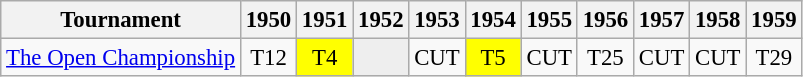<table class="wikitable" style="font-size:95%;text-align:center;">
<tr>
<th>Tournament</th>
<th>1950</th>
<th>1951</th>
<th>1952</th>
<th>1953</th>
<th>1954</th>
<th>1955</th>
<th>1956</th>
<th>1957</th>
<th>1958</th>
<th>1959</th>
</tr>
<tr>
<td align=left><a href='#'>The Open Championship</a></td>
<td>T12</td>
<td style="background:yellow;">T4</td>
<td style="background:#eeeeee;"></td>
<td>CUT</td>
<td style="background:yellow;">T5</td>
<td>CUT</td>
<td>T25</td>
<td>CUT</td>
<td>CUT</td>
<td>T29</td>
</tr>
</table>
